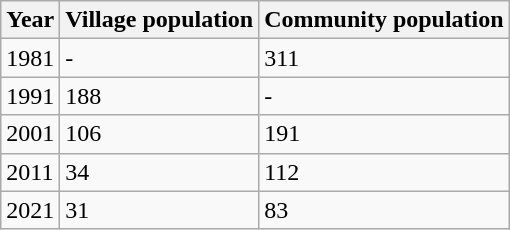<table class="wikitable">
<tr>
<th>Year</th>
<th>Village population</th>
<th>Community population</th>
</tr>
<tr>
<td>1981</td>
<td>-</td>
<td>311</td>
</tr>
<tr>
<td>1991</td>
<td>188</td>
<td>-</td>
</tr>
<tr>
<td>2001</td>
<td>106</td>
<td>191</td>
</tr>
<tr>
<td>2011</td>
<td>34</td>
<td>112</td>
</tr>
<tr>
<td>2021</td>
<td>31</td>
<td>83</td>
</tr>
</table>
